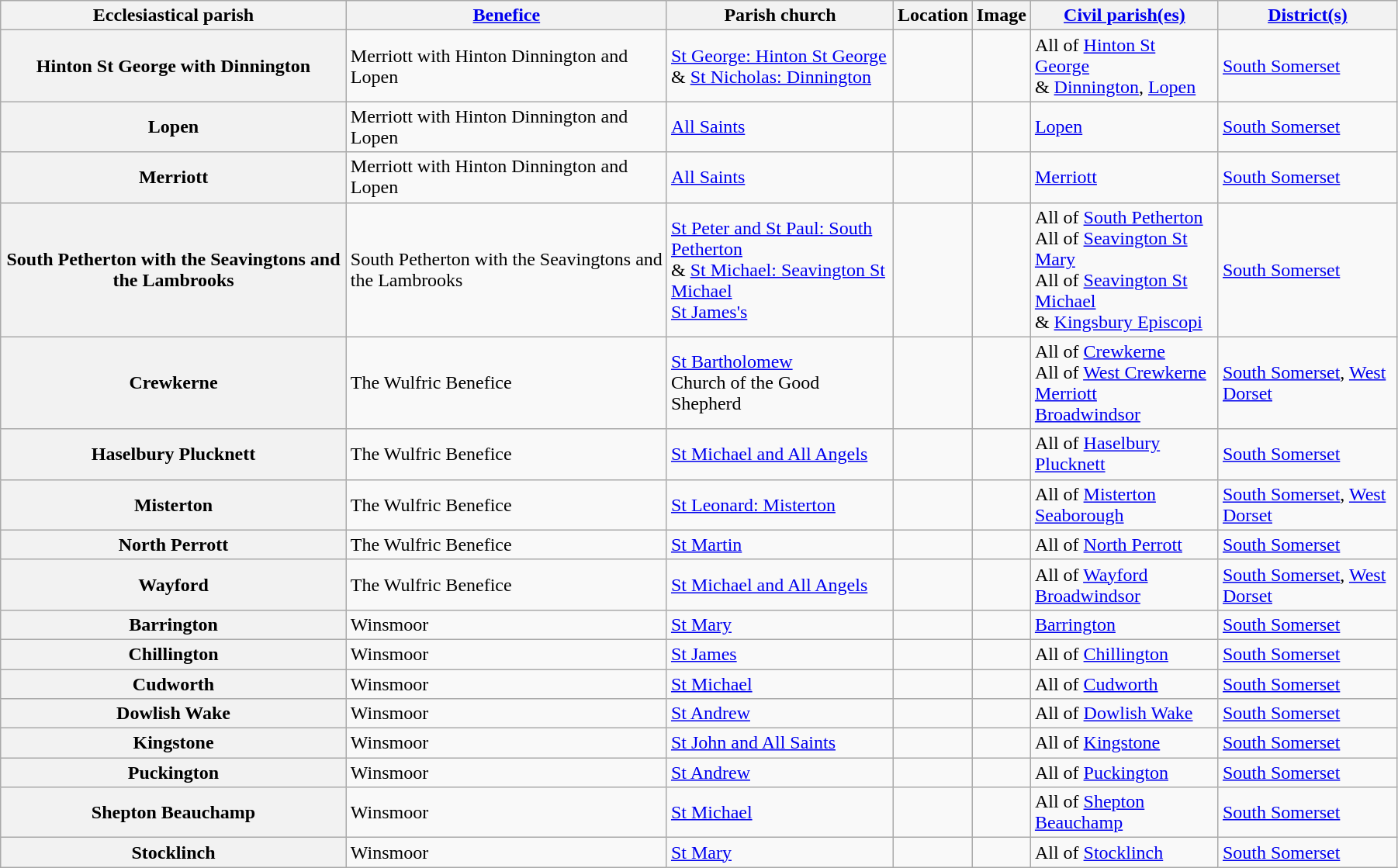<table class="wikitable sortable" style="width:95%;">
<tr>
<th scope="col">Ecclesiastical parish</th>
<th scope="col"><a href='#'>Benefice</a></th>
<th scope="col">Parish church</th>
<th scope="col">Location</th>
<th scope="col" class="unsortable">Image</th>
<th scope="col"><a href='#'>Civil parish(es)</a></th>
<th scope="col"><a href='#'>District(s)</a></th>
</tr>
<tr>
<th scope="row">Hinton St George with Dinnington</th>
<td>Merriott with Hinton Dinnington and Lopen</td>
<td><a href='#'>St George: Hinton St George</a><br>& <a href='#'>St Nicholas: Dinnington</a></td>
<td><small></small></td>
<td></td>
<td>All of <a href='#'>Hinton St George</a><br> & <a href='#'>Dinnington</a>, <a href='#'>Lopen</a></td>
<td><a href='#'>South Somerset</a></td>
</tr>
<tr>
<th scope="row">Lopen</th>
<td>Merriott with Hinton Dinnington and Lopen</td>
<td><a href='#'>All Saints</a></td>
<td><small></small></td>
<td></td>
<td><a href='#'>Lopen</a></td>
<td><a href='#'>South Somerset</a></td>
</tr>
<tr>
<th scope="row">Merriott</th>
<td>Merriott with Hinton Dinnington and Lopen</td>
<td><a href='#'>All Saints</a></td>
<td><small></small></td>
<td></td>
<td><a href='#'>Merriott</a></td>
<td><a href='#'>South Somerset</a></td>
</tr>
<tr>
<th scope="row">South Petherton with the Seavingtons and the Lambrooks</th>
<td>South Petherton with the Seavingtons and the Lambrooks</td>
<td><a href='#'>St Peter and St Paul: South Petherton</a><br>& <a href='#'>St Michael: Seavington St Michael</a><br><a href='#'>St James's</a></td>
<td><small></small></td>
<td></td>
<td>All of <a href='#'>South Petherton</a><br>All of <a href='#'>Seavington St Mary</a><br>All of <a href='#'>Seavington St Michael</a><br> & <a href='#'>Kingsbury Episcopi</a></td>
<td><a href='#'>South Somerset</a></td>
</tr>
<tr>
<th scope="row">Crewkerne</th>
<td>The Wulfric Benefice</td>
<td><a href='#'>St Bartholomew</a><br>Church of the Good Shepherd</td>
<td><small></small></td>
<td></td>
<td>All of <a href='#'>Crewkerne</a><br>All of <a href='#'>West Crewkerne</a><br> <a href='#'>Merriott</a><br> <a href='#'>Broadwindsor</a></td>
<td><a href='#'>South Somerset</a>, <a href='#'>West Dorset</a></td>
</tr>
<tr>
<th scope="row">Haselbury Plucknett</th>
<td>The Wulfric Benefice</td>
<td><a href='#'>St Michael and All Angels</a></td>
<td><small></small></td>
<td></td>
<td>All of <a href='#'>Haselbury Plucknett</a></td>
<td><a href='#'>South Somerset</a></td>
</tr>
<tr>
<th scope="row">Misterton</th>
<td>The Wulfric Benefice</td>
<td><a href='#'>St Leonard: Misterton</a></td>
<td><small></small></td>
<td></td>
<td>All of <a href='#'>Misterton</a><br> <a href='#'>Seaborough</a></td>
<td><a href='#'>South Somerset</a>, <a href='#'>West Dorset</a></td>
</tr>
<tr>
<th scope="row">North Perrott</th>
<td>The Wulfric Benefice</td>
<td><a href='#'>St Martin</a></td>
<td><small></small></td>
<td></td>
<td>All of <a href='#'>North Perrott</a></td>
<td><a href='#'>South Somerset</a></td>
</tr>
<tr>
<th scope="row">Wayford</th>
<td>The Wulfric Benefice</td>
<td><a href='#'>St Michael and All Angels</a></td>
<td><small></small></td>
<td></td>
<td>All of <a href='#'>Wayford</a><br> <a href='#'>Broadwindsor</a></td>
<td><a href='#'>South Somerset</a>, <a href='#'>West Dorset</a></td>
</tr>
<tr>
<th scope="row">Barrington</th>
<td>Winsmoor</td>
<td><a href='#'>St Mary</a></td>
<td><small></small></td>
<td></td>
<td><a href='#'>Barrington</a></td>
<td><a href='#'>South Somerset</a></td>
</tr>
<tr>
<th scope="row">Chillington</th>
<td>Winsmoor</td>
<td><a href='#'>St James</a></td>
<td><small></small></td>
<td></td>
<td>All of <a href='#'>Chillington</a></td>
<td><a href='#'>South Somerset</a></td>
</tr>
<tr>
<th scope="row">Cudworth</th>
<td>Winsmoor</td>
<td><a href='#'>St Michael</a></td>
<td><small></small></td>
<td></td>
<td>All of <a href='#'>Cudworth</a></td>
<td><a href='#'>South Somerset</a></td>
</tr>
<tr>
<th scope="row">Dowlish Wake</th>
<td>Winsmoor</td>
<td><a href='#'>St Andrew</a></td>
<td><small></small></td>
<td></td>
<td>All of <a href='#'>Dowlish Wake</a></td>
<td><a href='#'>South Somerset</a></td>
</tr>
<tr>
<th scope="row">Kingstone</th>
<td>Winsmoor</td>
<td><a href='#'>St John and All Saints</a></td>
<td><small></small></td>
<td></td>
<td>All of <a href='#'>Kingstone</a></td>
<td><a href='#'>South Somerset</a></td>
</tr>
<tr>
<th scope="row">Puckington</th>
<td>Winsmoor</td>
<td><a href='#'>St Andrew</a></td>
<td><small></small></td>
<td></td>
<td>All of <a href='#'>Puckington</a></td>
<td><a href='#'>South Somerset</a></td>
</tr>
<tr>
<th scope="row">Shepton Beauchamp</th>
<td>Winsmoor</td>
<td><a href='#'>St Michael</a></td>
<td><small></small></td>
<td></td>
<td>All of <a href='#'>Shepton Beauchamp</a></td>
<td><a href='#'>South Somerset</a></td>
</tr>
<tr>
<th scope="row">Stocklinch</th>
<td>Winsmoor</td>
<td><a href='#'>St Mary</a></td>
<td><small></small></td>
<td></td>
<td>All of <a href='#'>Stocklinch</a></td>
<td><a href='#'>South Somerset</a></td>
</tr>
</table>
